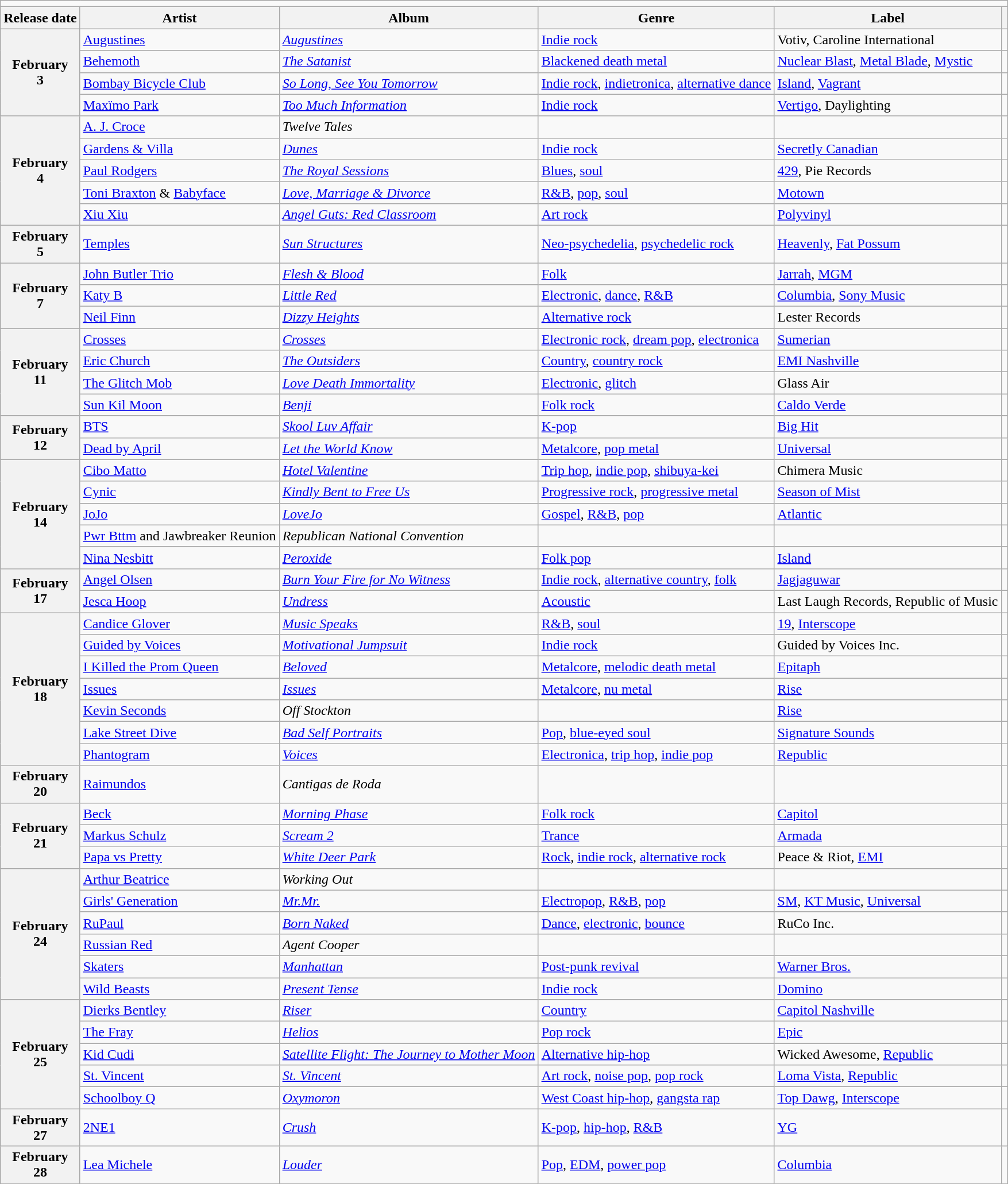<table class="wikitable plainrowheaders">
<tr>
<td colspan="6" style="text-align:center;"></td>
</tr>
<tr>
<th scope="col">Release date</th>
<th scope="col">Artist</th>
<th scope="col">Album</th>
<th scope="col">Genre</th>
<th scope="col">Label</th>
<th scope="col"></th>
</tr>
<tr>
<th scope="row" rowspan="4" style="text-align:center;">February<br>3</th>
<td><a href='#'>Augustines</a></td>
<td><em><a href='#'>Augustines</a></em></td>
<td><a href='#'>Indie rock</a></td>
<td>Votiv, Caroline International</td>
<td></td>
</tr>
<tr>
<td><a href='#'>Behemoth</a></td>
<td><em><a href='#'>The Satanist</a></em></td>
<td><a href='#'>Blackened death metal</a></td>
<td><a href='#'>Nuclear Blast</a>, <a href='#'>Metal Blade</a>, <a href='#'>Mystic</a></td>
<td></td>
</tr>
<tr>
<td><a href='#'>Bombay Bicycle Club</a></td>
<td><em><a href='#'>So Long, See You Tomorrow</a></em></td>
<td><a href='#'>Indie rock</a>, <a href='#'>indietronica</a>, <a href='#'>alternative dance</a></td>
<td><a href='#'>Island</a>, <a href='#'>Vagrant</a></td>
<td></td>
</tr>
<tr>
<td><a href='#'>Maxïmo Park</a></td>
<td><em><a href='#'>Too Much Information</a></em></td>
<td><a href='#'>Indie rock</a></td>
<td><a href='#'>Vertigo</a>, Daylighting</td>
<td></td>
</tr>
<tr>
<th scope="row" rowspan="5" style="text-align:center;">February<br>4</th>
<td><a href='#'>A. J. Croce</a></td>
<td><em>Twelve Tales</em></td>
<td></td>
<td></td>
<td></td>
</tr>
<tr>
<td><a href='#'>Gardens & Villa</a></td>
<td><em><a href='#'>Dunes</a></em></td>
<td><a href='#'>Indie rock</a></td>
<td><a href='#'>Secretly Canadian</a></td>
<td></td>
</tr>
<tr>
<td><a href='#'>Paul Rodgers</a></td>
<td><em><a href='#'>The Royal Sessions</a></em></td>
<td><a href='#'>Blues</a>, <a href='#'>soul</a></td>
<td><a href='#'>429</a>, Pie Records</td>
<td></td>
</tr>
<tr>
<td><a href='#'>Toni Braxton</a> & <a href='#'>Babyface</a></td>
<td><em><a href='#'>Love, Marriage & Divorce</a></em></td>
<td><a href='#'>R&B</a>, <a href='#'>pop</a>, <a href='#'>soul</a></td>
<td><a href='#'>Motown</a></td>
<td></td>
</tr>
<tr>
<td><a href='#'>Xiu Xiu</a></td>
<td><em><a href='#'>Angel Guts: Red Classroom</a></em></td>
<td><a href='#'>Art rock</a></td>
<td><a href='#'>Polyvinyl</a></td>
<td></td>
</tr>
<tr>
<th scope="row" style="text-align:center;">February<br>5</th>
<td><a href='#'>Temples</a></td>
<td><em><a href='#'>Sun Structures</a></em></td>
<td><a href='#'>Neo-psychedelia</a>, <a href='#'>psychedelic rock</a></td>
<td><a href='#'>Heavenly</a>, <a href='#'>Fat Possum</a></td>
<td></td>
</tr>
<tr>
<th scope="row" rowspan="3" style="text-align:center;">February<br>7</th>
<td><a href='#'>John Butler Trio</a></td>
<td><em><a href='#'>Flesh & Blood</a></em></td>
<td><a href='#'>Folk</a></td>
<td><a href='#'>Jarrah</a>, <a href='#'>MGM</a></td>
<td></td>
</tr>
<tr>
<td><a href='#'>Katy B</a></td>
<td><em><a href='#'>Little Red</a></em></td>
<td><a href='#'>Electronic</a>, <a href='#'>dance</a>, <a href='#'>R&B</a></td>
<td><a href='#'>Columbia</a>, <a href='#'>Sony Music</a></td>
<td></td>
</tr>
<tr>
<td><a href='#'>Neil Finn</a></td>
<td><em><a href='#'>Dizzy Heights</a></em></td>
<td><a href='#'>Alternative rock</a></td>
<td>Lester Records</td>
<td></td>
</tr>
<tr>
<th scope="row" rowspan="4" style="text-align:center;">February<br>11</th>
<td><a href='#'>Crosses</a></td>
<td><em><a href='#'>Crosses</a></em></td>
<td><a href='#'>Electronic rock</a>, <a href='#'>dream pop</a>, <a href='#'>electronica</a></td>
<td><a href='#'>Sumerian</a></td>
<td></td>
</tr>
<tr>
<td><a href='#'>Eric Church</a></td>
<td><em><a href='#'>The Outsiders</a></em></td>
<td><a href='#'>Country</a>, <a href='#'>country rock</a></td>
<td><a href='#'>EMI Nashville</a></td>
<td></td>
</tr>
<tr>
<td><a href='#'>The Glitch Mob</a></td>
<td><em><a href='#'>Love Death Immortality</a></em></td>
<td><a href='#'>Electronic</a>, <a href='#'>glitch</a></td>
<td>Glass Air</td>
<td></td>
</tr>
<tr>
<td><a href='#'>Sun Kil Moon</a></td>
<td><em><a href='#'>Benji</a></em></td>
<td><a href='#'>Folk rock</a></td>
<td><a href='#'>Caldo Verde</a></td>
<td></td>
</tr>
<tr>
<th scope="row" rowspan="2" style="text-align:center;">February<br>12</th>
<td><a href='#'>BTS</a></td>
<td><em><a href='#'>Skool Luv Affair</a></em></td>
<td><a href='#'>K-pop</a></td>
<td><a href='#'>Big Hit</a></td>
<td></td>
</tr>
<tr>
<td><a href='#'>Dead by April</a></td>
<td><em><a href='#'>Let the World Know</a></em></td>
<td><a href='#'>Metalcore</a>, <a href='#'>pop metal</a></td>
<td><a href='#'>Universal</a></td>
<td></td>
</tr>
<tr>
<th scope="row" rowspan="5" style="text-align:center;">February<br> 14</th>
<td><a href='#'>Cibo Matto</a></td>
<td><em><a href='#'>Hotel Valentine</a></em></td>
<td><a href='#'>Trip hop</a>, <a href='#'>indie pop</a>, <a href='#'>shibuya-kei</a></td>
<td>Chimera Music</td>
<td></td>
</tr>
<tr>
<td><a href='#'>Cynic</a></td>
<td><em><a href='#'>Kindly Bent to Free Us</a></em></td>
<td><a href='#'>Progressive rock</a>, <a href='#'>progressive metal</a></td>
<td><a href='#'>Season of Mist</a></td>
<td></td>
</tr>
<tr>
<td><a href='#'>JoJo</a></td>
<td><em><a href='#'>LoveJo</a></em></td>
<td><a href='#'>Gospel</a>, <a href='#'>R&B</a>, <a href='#'>pop</a></td>
<td><a href='#'>Atlantic</a></td>
<td></td>
</tr>
<tr>
<td><a href='#'>Pwr Bttm</a> and Jawbreaker Reunion</td>
<td><em>Republican National Convention</em></td>
<td></td>
<td></td>
<td></td>
</tr>
<tr>
<td><a href='#'>Nina Nesbitt</a></td>
<td><em><a href='#'>Peroxide</a></em></td>
<td><a href='#'>Folk pop</a></td>
<td><a href='#'>Island</a></td>
<td></td>
</tr>
<tr>
<th scope="row" rowspan="2" style="text-align:center;">February<br>17</th>
<td><a href='#'>Angel Olsen</a></td>
<td><em><a href='#'>Burn Your Fire for No Witness</a></em></td>
<td><a href='#'>Indie rock</a>, <a href='#'>alternative country</a>, <a href='#'>folk</a></td>
<td><a href='#'>Jagjaguwar</a></td>
<td></td>
</tr>
<tr>
<td><a href='#'>Jesca Hoop</a></td>
<td><em><a href='#'>Undress</a></em></td>
<td><a href='#'>Acoustic</a></td>
<td>Last Laugh Records, Republic of Music</td>
<td></td>
</tr>
<tr>
<th scope="row" rowspan="7" style="text-align:center;">February<br>18</th>
<td><a href='#'>Candice Glover</a></td>
<td><em><a href='#'>Music Speaks</a></em></td>
<td><a href='#'>R&B</a>, <a href='#'>soul</a></td>
<td><a href='#'>19</a>, <a href='#'>Interscope</a></td>
<td></td>
</tr>
<tr>
<td><a href='#'>Guided by Voices</a></td>
<td><em><a href='#'>Motivational Jumpsuit</a></em></td>
<td><a href='#'>Indie rock</a></td>
<td>Guided by Voices Inc.</td>
<td></td>
</tr>
<tr>
<td><a href='#'>I Killed the Prom Queen</a></td>
<td><em><a href='#'>Beloved</a></em></td>
<td><a href='#'>Metalcore</a>, <a href='#'>melodic death metal</a></td>
<td><a href='#'>Epitaph</a></td>
<td></td>
</tr>
<tr>
<td><a href='#'>Issues</a></td>
<td><em><a href='#'>Issues</a></em></td>
<td><a href='#'>Metalcore</a>, <a href='#'>nu metal</a></td>
<td><a href='#'>Rise</a></td>
<td></td>
</tr>
<tr>
<td><a href='#'>Kevin Seconds</a></td>
<td><em>Off Stockton</em></td>
<td></td>
<td><a href='#'>Rise</a></td>
<td></td>
</tr>
<tr>
<td><a href='#'>Lake Street Dive</a></td>
<td><em><a href='#'>Bad Self Portraits</a></em></td>
<td><a href='#'>Pop</a>, <a href='#'>blue-eyed soul</a></td>
<td><a href='#'>Signature Sounds</a></td>
<td></td>
</tr>
<tr>
<td><a href='#'>Phantogram</a></td>
<td><em><a href='#'>Voices</a></em></td>
<td><a href='#'>Electronica</a>, <a href='#'>trip hop</a>, <a href='#'>indie pop</a></td>
<td><a href='#'>Republic</a></td>
<td></td>
</tr>
<tr>
<th scope="row" style="text-align:center;">February<br>20</th>
<td><a href='#'>Raimundos</a></td>
<td><em>Cantigas de Roda</em></td>
<td></td>
<td></td>
<td></td>
</tr>
<tr>
<th scope="row" rowspan="3" style="text-align:center;">February<br>21</th>
<td><a href='#'>Beck</a></td>
<td><em><a href='#'>Morning Phase</a></em></td>
<td><a href='#'>Folk rock</a></td>
<td><a href='#'>Capitol</a></td>
<td></td>
</tr>
<tr>
<td><a href='#'>Markus Schulz</a></td>
<td><em><a href='#'>Scream 2</a></em></td>
<td><a href='#'>Trance</a></td>
<td><a href='#'>Armada</a></td>
<td></td>
</tr>
<tr>
<td><a href='#'>Papa vs Pretty</a></td>
<td><em><a href='#'>White Deer Park</a></em></td>
<td><a href='#'>Rock</a>, <a href='#'>indie rock</a>, <a href='#'>alternative rock</a></td>
<td>Peace & Riot, <a href='#'>EMI</a></td>
<td></td>
</tr>
<tr>
<th scope="row" rowspan="6" style="text-align:center;">February<br>24</th>
<td><a href='#'>Arthur Beatrice</a></td>
<td><em>Working Out</em></td>
<td></td>
<td></td>
<td></td>
</tr>
<tr>
<td><a href='#'>Girls' Generation</a></td>
<td><em><a href='#'>Mr.Mr.</a></em></td>
<td><a href='#'>Electropop</a>, <a href='#'>R&B</a>, <a href='#'>pop</a></td>
<td><a href='#'>SM</a>, <a href='#'>KT Music</a>, <a href='#'>Universal</a></td>
<td></td>
</tr>
<tr>
<td><a href='#'>RuPaul</a></td>
<td><em><a href='#'>Born Naked</a></em></td>
<td><a href='#'>Dance</a>, <a href='#'>electronic</a>, <a href='#'>bounce</a></td>
<td>RuCo Inc.</td>
<td></td>
</tr>
<tr>
<td><a href='#'>Russian Red</a></td>
<td><em>Agent Cooper</em></td>
<td></td>
<td></td>
<td></td>
</tr>
<tr>
<td><a href='#'>Skaters</a></td>
<td><em><a href='#'>Manhattan</a></em></td>
<td><a href='#'>Post-punk revival</a></td>
<td><a href='#'>Warner Bros.</a></td>
<td></td>
</tr>
<tr>
<td><a href='#'>Wild Beasts</a></td>
<td><em><a href='#'>Present Tense</a></em></td>
<td><a href='#'>Indie rock</a></td>
<td><a href='#'>Domino</a></td>
<td></td>
</tr>
<tr>
<th scope="row" rowspan="5" style="text-align:center;">February<br>25</th>
<td><a href='#'>Dierks Bentley</a></td>
<td><em><a href='#'>Riser</a></em></td>
<td><a href='#'>Country</a></td>
<td><a href='#'>Capitol Nashville</a></td>
<td></td>
</tr>
<tr>
<td><a href='#'>The Fray</a></td>
<td><em><a href='#'>Helios</a></em></td>
<td><a href='#'>Pop rock</a></td>
<td><a href='#'>Epic</a></td>
<td></td>
</tr>
<tr>
<td><a href='#'>Kid Cudi</a></td>
<td><em><a href='#'>Satellite Flight: The Journey to Mother Moon</a></em></td>
<td><a href='#'>Alternative hip-hop</a></td>
<td>Wicked Awesome, <a href='#'>Republic</a></td>
<td></td>
</tr>
<tr>
<td><a href='#'>St. Vincent</a></td>
<td><em><a href='#'>St. Vincent</a></em></td>
<td><a href='#'>Art rock</a>, <a href='#'>noise pop</a>, <a href='#'>pop rock</a></td>
<td><a href='#'>Loma Vista</a>, <a href='#'>Republic</a></td>
<td></td>
</tr>
<tr>
<td><a href='#'>Schoolboy Q</a></td>
<td><em><a href='#'>Oxymoron</a></em></td>
<td><a href='#'>West Coast hip-hop</a>, <a href='#'>gangsta rap</a></td>
<td><a href='#'>Top Dawg</a>, <a href='#'>Interscope</a></td>
<td></td>
</tr>
<tr>
<th scope="row" style="text-align:center;">February<br>27</th>
<td><a href='#'>2NE1</a></td>
<td><em><a href='#'>Crush</a></em></td>
<td><a href='#'>K-pop</a>, <a href='#'>hip-hop</a>, <a href='#'>R&B</a></td>
<td><a href='#'>YG</a></td>
<td></td>
</tr>
<tr>
<th scope="row" style="text-align:center;">February<br>28</th>
<td><a href='#'>Lea Michele</a></td>
<td><em><a href='#'>Louder</a></em></td>
<td><a href='#'>Pop</a>, <a href='#'>EDM</a>, <a href='#'>power pop</a></td>
<td><a href='#'>Columbia</a></td>
<td></td>
</tr>
</table>
